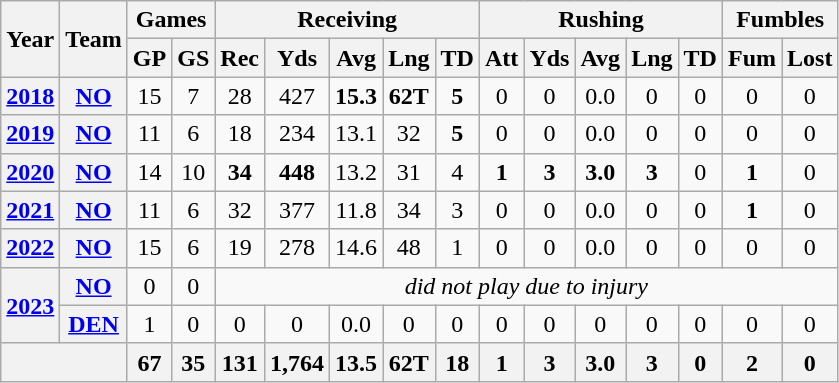<table class="wikitable" style="text-align: center;">
<tr>
<th rowspan="2">Year</th>
<th rowspan="2">Team</th>
<th colspan="2">Games</th>
<th colspan="5">Receiving</th>
<th colspan="5">Rushing</th>
<th colspan="2">Fumbles</th>
</tr>
<tr>
<th>GP</th>
<th>GS</th>
<th>Rec</th>
<th>Yds</th>
<th>Avg</th>
<th>Lng</th>
<th>TD</th>
<th>Att</th>
<th>Yds</th>
<th>Avg</th>
<th>Lng</th>
<th>TD</th>
<th>Fum</th>
<th>Lost</th>
</tr>
<tr>
<th><a href='#'>2018</a></th>
<th><a href='#'>NO</a></th>
<td>15</td>
<td>7</td>
<td>28</td>
<td>427</td>
<td><strong>15.3</strong></td>
<td><strong>62T</strong></td>
<td><strong>5</strong></td>
<td>0</td>
<td>0</td>
<td>0.0</td>
<td>0</td>
<td>0</td>
<td>0</td>
<td>0</td>
</tr>
<tr>
<th><a href='#'>2019</a></th>
<th><a href='#'>NO</a></th>
<td>11</td>
<td>6</td>
<td>18</td>
<td>234</td>
<td>13.1</td>
<td>32</td>
<td><strong>5</strong></td>
<td>0</td>
<td>0</td>
<td>0.0</td>
<td>0</td>
<td>0</td>
<td>0</td>
<td>0</td>
</tr>
<tr>
<th><a href='#'>2020</a></th>
<th><a href='#'>NO</a></th>
<td>14</td>
<td>10</td>
<td><strong>34</strong></td>
<td><strong>448</strong></td>
<td>13.2</td>
<td>31</td>
<td>4</td>
<td><strong>1</strong></td>
<td><strong>3</strong></td>
<td><strong>3.0</strong></td>
<td><strong>3</strong></td>
<td>0</td>
<td><strong>1</strong></td>
<td>0</td>
</tr>
<tr>
<th><a href='#'>2021</a></th>
<th><a href='#'>NO</a></th>
<td>11</td>
<td>6</td>
<td>32</td>
<td>377</td>
<td>11.8</td>
<td>34</td>
<td>3</td>
<td>0</td>
<td>0</td>
<td>0.0</td>
<td>0</td>
<td>0</td>
<td><strong>1</strong></td>
<td>0</td>
</tr>
<tr>
<th><a href='#'>2022</a></th>
<th><a href='#'>NO</a></th>
<td>15</td>
<td>6</td>
<td>19</td>
<td>278</td>
<td>14.6</td>
<td>48</td>
<td>1</td>
<td>0</td>
<td>0</td>
<td>0.0</td>
<td>0</td>
<td>0</td>
<td>0</td>
<td>0</td>
</tr>
<tr>
<th rowspan="2"><a href='#'>2023</a></th>
<th><a href='#'>NO</a></th>
<td>0</td>
<td>0</td>
<td colspan="18"><em>did not play due to injury</em></td>
</tr>
<tr>
<th><a href='#'>DEN</a></th>
<td>1</td>
<td>0</td>
<td>0</td>
<td>0</td>
<td>0.0</td>
<td>0</td>
<td>0</td>
<td>0</td>
<td 0>0</td>
<td>0</td>
<td>0</td>
<td>0</td>
<td>0</td>
<td 0>0</td>
</tr>
<tr>
<th colspan="2"></th>
<th>67</th>
<th>35</th>
<th>131</th>
<th>1,764</th>
<th>13.5</th>
<th>62T</th>
<th>18</th>
<th>1</th>
<th>3</th>
<th>3.0</th>
<th>3</th>
<th>0</th>
<th>2</th>
<th>0</th>
</tr>
</table>
